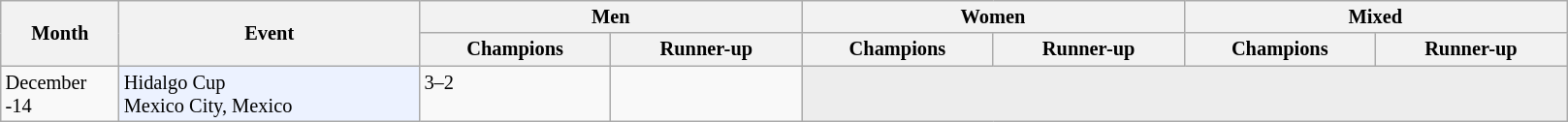<table class="wikitable" style="font-size:85%;">
<tr>
<th rowspan="2" style="width:75px;">Month</th>
<th rowspan="2" style="width:200px;">Event</th>
<th colspan="2" style="width:250px;">Men</th>
<th colspan="2" style="width:250px;">Women</th>
<th colspan="2" style="width:250px;">Mixed</th>
</tr>
<tr>
<th style="width:125px;">Champions</th>
<th style="width:125px;">Runner-up</th>
<th style="width:125px;">Champions</th>
<th style="width:125px;">Runner-up</th>
<th style="width:125px;">Champions</th>
<th style="width:125px;">Runner-up</th>
</tr>
<tr valign=top>
<td>December -14</td>
<td style="background:#ECF2FF;">Hidalgo Cup<br>Mexico City, Mexico</td>
<td><strong></strong> 3–2</td>
<td></td>
<td style="background:#ededed;" colspan="4"></td>
</tr>
</table>
